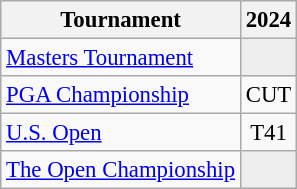<table class="wikitable" style="font-size:95%;text-align:center;">
<tr>
<th>Tournament</th>
<th>2024</th>
</tr>
<tr>
<td align=left><a href='#'>Masters Tournament</a></td>
<td style="background:#eeeeee;"></td>
</tr>
<tr>
<td align=left><a href='#'>PGA Championship</a></td>
<td>CUT</td>
</tr>
<tr>
<td align=left><a href='#'>U.S. Open</a></td>
<td>T41</td>
</tr>
<tr>
<td align=left><a href='#'>The Open Championship</a></td>
<td style="background:#eeeeee;"></td>
</tr>
</table>
